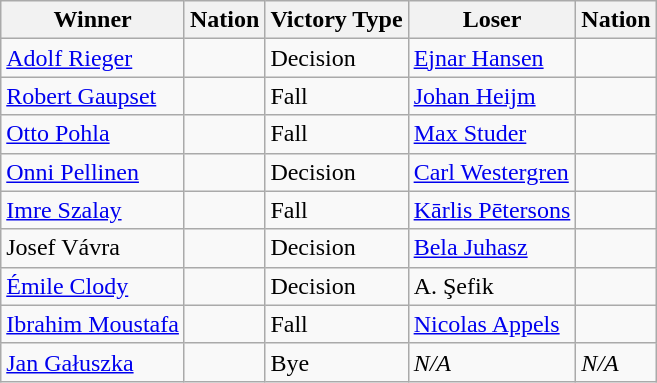<table class="wikitable sortable" style="text-align:left;">
<tr>
<th>Winner</th>
<th>Nation</th>
<th>Victory Type</th>
<th>Loser</th>
<th>Nation</th>
</tr>
<tr>
<td><a href='#'>Adolf Rieger</a></td>
<td></td>
<td>Decision</td>
<td><a href='#'>Ejnar Hansen</a></td>
<td></td>
</tr>
<tr>
<td><a href='#'>Robert Gaupset</a></td>
<td></td>
<td>Fall</td>
<td><a href='#'>Johan Heijm</a></td>
<td></td>
</tr>
<tr>
<td><a href='#'>Otto Pohla</a></td>
<td></td>
<td>Fall</td>
<td><a href='#'>Max Studer</a></td>
<td></td>
</tr>
<tr>
<td><a href='#'>Onni Pellinen</a></td>
<td></td>
<td>Decision</td>
<td><a href='#'>Carl Westergren</a></td>
<td></td>
</tr>
<tr>
<td><a href='#'>Imre Szalay</a></td>
<td></td>
<td>Fall</td>
<td><a href='#'>Kārlis Pētersons</a></td>
<td></td>
</tr>
<tr>
<td>Josef Vávra</td>
<td></td>
<td>Decision</td>
<td><a href='#'>Bela Juhasz</a></td>
<td></td>
</tr>
<tr>
<td><a href='#'>Émile Clody</a></td>
<td></td>
<td>Decision</td>
<td>A. Şefik</td>
<td></td>
</tr>
<tr>
<td><a href='#'>Ibrahim Moustafa</a></td>
<td></td>
<td>Fall</td>
<td><a href='#'>Nicolas Appels</a></td>
<td></td>
</tr>
<tr>
<td><a href='#'>Jan Gałuszka</a></td>
<td></td>
<td>Bye</td>
<td><em>N/A</em></td>
<td><em>N/A</em></td>
</tr>
</table>
